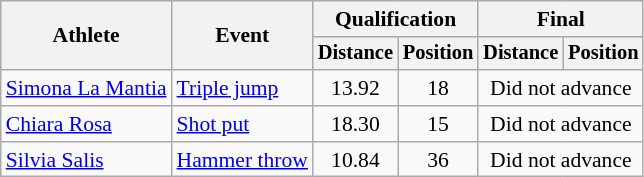<table class=wikitable style="font-size:90%">
<tr>
<th rowspan="2">Athlete</th>
<th rowspan="2">Event</th>
<th colspan="2">Qualification</th>
<th colspan="2">Final</th>
</tr>
<tr style="font-size:95%">
<th>Distance</th>
<th>Position</th>
<th>Distance</th>
<th>Position</th>
</tr>
<tr align=center>
<td align=left><a href='#'>Simona La Mantia</a></td>
<td align=left><a href='#'>Triple jump</a></td>
<td>13.92</td>
<td>18</td>
<td colspan=2>Did not advance</td>
</tr>
<tr align=center>
<td align=left><a href='#'>Chiara Rosa</a></td>
<td align=left><a href='#'>Shot put</a></td>
<td>18.30</td>
<td>15</td>
<td colspan=2>Did not advance</td>
</tr>
<tr align=center>
<td align=left><a href='#'>Silvia Salis</a></td>
<td align=left><a href='#'>Hammer throw</a></td>
<td>10.84</td>
<td>36</td>
<td colspan=2>Did not advance</td>
</tr>
</table>
